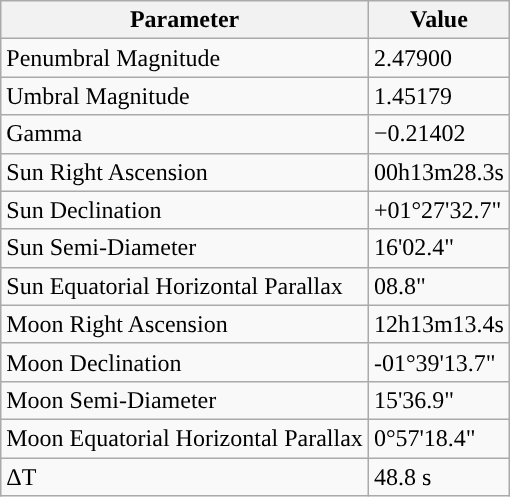<table class="wikitable">
<tr>
<th>Parameter</th>
<th>Value</th>
</tr>
<tr>
<td>Penumbral Magnitude</td>
<td>2.47900</td>
</tr>
<tr>
<td>Umbral Magnitude</td>
<td>1.45179</td>
</tr>
<tr>
<td>Gamma</td>
<td>−0.21402</td>
</tr>
<tr>
<td>Sun Right Ascension</td>
<td>00h13m28.3s</td>
</tr>
<tr>
<td>Sun Declination</td>
<td>+01°27'32.7"</td>
</tr>
<tr>
<td>Sun Semi-Diameter</td>
<td>16'02.4"</td>
</tr>
<tr>
<td>Sun Equatorial Horizontal Parallax</td>
<td>08.8"</td>
</tr>
<tr>
<td>Moon Right Ascension</td>
<td>12h13m13.4s</td>
</tr>
<tr>
<td>Moon Declination</td>
<td>-01°39'13.7"</td>
</tr>
<tr>
<td>Moon Semi-Diameter</td>
<td>15'36.9"</td>
</tr>
<tr>
<td>Moon Equatorial Horizontal Parallax</td>
<td>0°57'18.4"</td>
</tr>
<tr>
<td>ΔT</td>
<td>48.8 s</td>
</tr>
</table>
